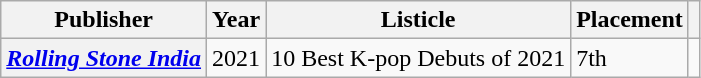<table class="wikitable plainrowheaders sortable" style="margin-right: 0;">
<tr>
<th scope="col">Publisher</th>
<th scope="col">Year</th>
<th scope="col">Listicle</th>
<th scope="col">Placement</th>
<th scope="col" class="unsortable"></th>
</tr>
<tr>
<th scope="row"><em><a href='#'>Rolling Stone India</a></em></th>
<td>2021</td>
<td>10 Best K-pop Debuts of 2021</td>
<td>7th</td>
<td></td>
</tr>
</table>
